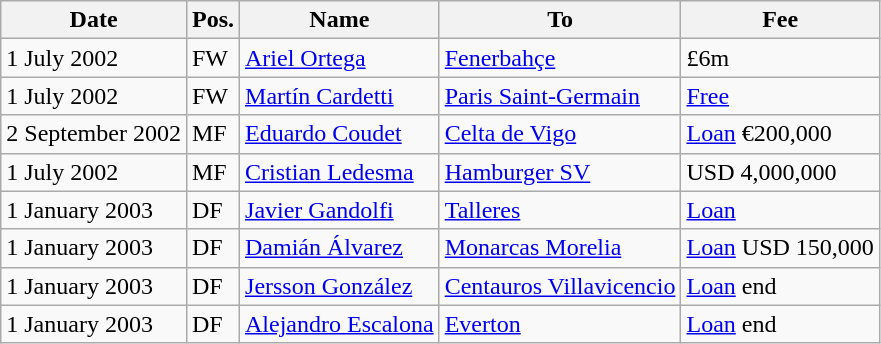<table class="wikitable sortable">
<tr>
<th>Date</th>
<th>Pos.</th>
<th>Name</th>
<th>To</th>
<th>Fee</th>
</tr>
<tr>
<td>1 July 2002</td>
<td>FW</td>
<td> <a href='#'>Ariel Ortega</a></td>
<td> <a href='#'>Fenerbahçe</a></td>
<td colspan="2">£6m</td>
</tr>
<tr>
<td>1 July 2002</td>
<td>FW</td>
<td> <a href='#'>Martín Cardetti</a></td>
<td> <a href='#'>Paris Saint-Germain</a></td>
<td colspan="2"><a href='#'>Free</a></td>
</tr>
<tr>
<td>2 September 2002</td>
<td>MF</td>
<td> <a href='#'>Eduardo Coudet</a></td>
<td> <a href='#'>Celta de Vigo</a></td>
<td><a href='#'>Loan</a> €200,000</td>
</tr>
<tr>
<td>1 July 2002</td>
<td>MF</td>
<td> <a href='#'>Cristian Ledesma</a></td>
<td> <a href='#'>Hamburger SV</a></td>
<td>USD 4,000,000</td>
</tr>
<tr>
<td>1 January 2003</td>
<td>DF</td>
<td> <a href='#'>Javier Gandolfi</a></td>
<td> <a href='#'>Talleres</a></td>
<td><a href='#'>Loan</a></td>
</tr>
<tr>
<td>1 January 2003</td>
<td>DF</td>
<td> <a href='#'>Damián Álvarez</a></td>
<td> <a href='#'>Monarcas Morelia</a></td>
<td><a href='#'>Loan</a> USD 150,000</td>
</tr>
<tr>
<td>1 January 2003</td>
<td>DF</td>
<td> <a href='#'>Jersson González</a></td>
<td> <a href='#'>Centauros Villavicencio</a></td>
<td><a href='#'>Loan</a> end</td>
</tr>
<tr>
<td>1 January 2003</td>
<td>DF</td>
<td> <a href='#'>Alejandro Escalona</a></td>
<td> <a href='#'>Everton</a></td>
<td><a href='#'>Loan</a> end</td>
</tr>
</table>
